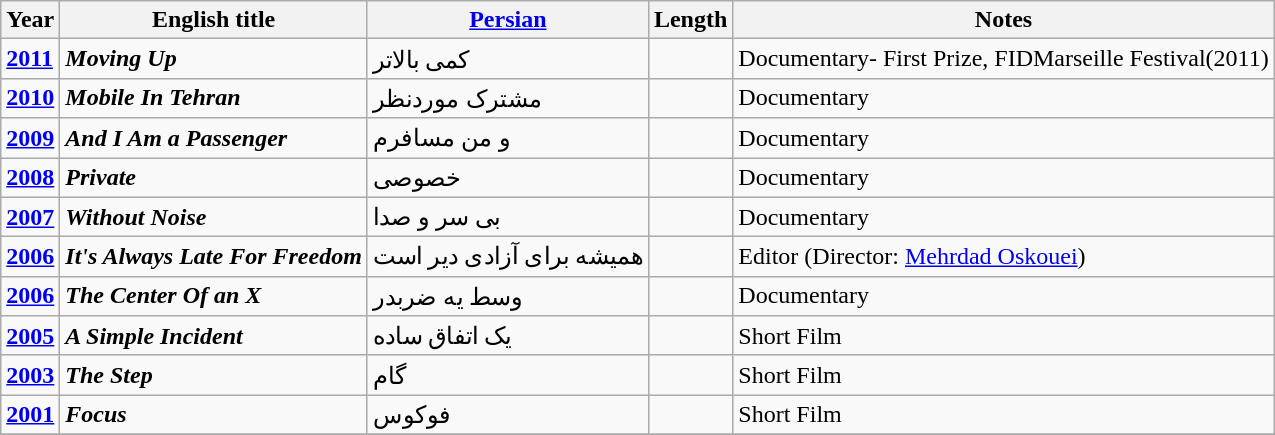<table class="wikitable">
<tr>
<th>Year</th>
<th>English title</th>
<th><a href='#'>Persian</a></th>
<th>Length</th>
<th>Notes</th>
</tr>
<tr>
<td><strong><a href='#'>2011</a></strong></td>
<td><strong><em>Moving Up</em></strong></td>
<td>کمی بالاتر</td>
<td></td>
<td>Documentary- First Prize, FIDMarseille Festival(2011)</td>
</tr>
<tr>
<td><strong><a href='#'>2010</a></strong></td>
<td><strong><em>Mobile In Tehran</em></strong></td>
<td>مشترک موردنظر</td>
<td></td>
<td>Documentary</td>
</tr>
<tr>
<td><strong><a href='#'>2009</a></strong></td>
<td><strong><em>And I Am a Passenger</em></strong></td>
<td>و من مسافرم</td>
<td></td>
<td>Documentary</td>
</tr>
<tr>
<td><strong><a href='#'>2008</a></strong></td>
<td><strong><em>Private</em></strong></td>
<td>خصوصی</td>
<td></td>
<td>Documentary</td>
</tr>
<tr>
<td><strong><a href='#'>2007</a></strong></td>
<td><strong><em>Without Noise</em></strong></td>
<td>بی سر و صدا</td>
<td></td>
<td>Documentary</td>
</tr>
<tr>
<td><strong><a href='#'>2006</a></strong></td>
<td><strong><em>It's Always Late For Freedom</em></strong></td>
<td>همیشه برای آزادی دیر است</td>
<td></td>
<td>Editor (Director: <a href='#'>Mehrdad Oskouei</a>)</td>
</tr>
<tr>
<td><strong><a href='#'>2006</a></strong></td>
<td><strong><em>The Center Of an X</em></strong></td>
<td>وسط یه ضربدر</td>
<td></td>
<td>Documentary</td>
</tr>
<tr>
<td><strong><a href='#'>2005</a></strong></td>
<td><strong><em>A Simple Incident</em></strong></td>
<td>یک اتفاق ساده</td>
<td></td>
<td>Short Film</td>
</tr>
<tr>
<td><strong><a href='#'>2003</a></strong></td>
<td><strong><em>The Step</em></strong></td>
<td>گام</td>
<td></td>
<td>Short Film</td>
</tr>
<tr>
<td><strong><a href='#'>2001</a></strong></td>
<td><strong><em>Focus</em></strong></td>
<td>فوکوس</td>
<td></td>
<td>Short Film</td>
</tr>
<tr>
</tr>
</table>
